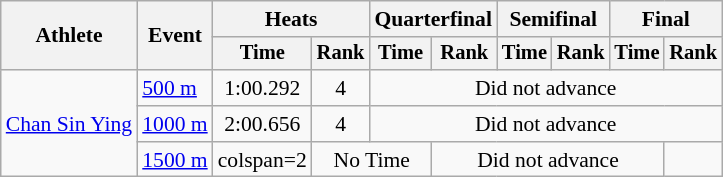<table class="wikitable" style="font-size:90%">
<tr>
<th rowspan=2>Athlete</th>
<th rowspan=2>Event</th>
<th colspan=2>Heats</th>
<th colspan=2>Quarterfinal</th>
<th colspan=2>Semifinal</th>
<th colspan=2>Final</th>
</tr>
<tr style="font-size:95%">
<th>Time</th>
<th>Rank</th>
<th>Time</th>
<th>Rank</th>
<th>Time</th>
<th>Rank</th>
<th>Time</th>
<th>Rank</th>
</tr>
<tr align=center>
<td align=left rowspan=3><a href='#'>Chan Sin Ying</a></td>
<td align=left><a href='#'>500 m</a></td>
<td>1:00.292</td>
<td>4</td>
<td colspan=6>Did not advance</td>
</tr>
<tr align=center>
<td align=left><a href='#'>1000 m</a></td>
<td>2:00.656</td>
<td>4</td>
<td colspan=6>Did not advance</td>
</tr>
<tr align=center>
<td align=left><a href='#'>1500 m</a></td>
<td>colspan=2</td>
<td colspan=2>No Time</td>
<td colspan=4>Did not advance</td>
</tr>
</table>
